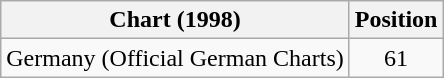<table class="wikitable" style="text-align:center">
<tr>
<th scope="col">Chart (1998)</th>
<th scope="col">Position</th>
</tr>
<tr>
<td align="left">Germany (Official German Charts)</td>
<td>61</td>
</tr>
</table>
